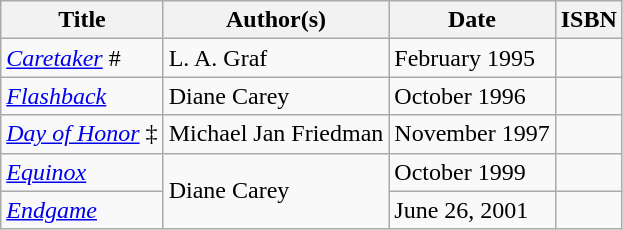<table class="wikitable">
<tr>
<th>Title</th>
<th>Author(s)</th>
<th>Date</th>
<th>ISBN</th>
</tr>
<tr>
<td><em><a href='#'>Caretaker</a></em> #</td>
<td>L. A. Graf</td>
<td>February 1995</td>
<td></td>
</tr>
<tr>
<td><em><a href='#'>Flashback</a></em></td>
<td>Diane Carey</td>
<td>October 1996</td>
<td></td>
</tr>
<tr>
<td><em><a href='#'>Day of Honor</a></em> ‡</td>
<td>Michael Jan Friedman</td>
<td>November 1997</td>
<td></td>
</tr>
<tr>
<td><em><a href='#'>Equinox</a></em></td>
<td rowspan="2">Diane Carey</td>
<td>October 1999</td>
<td></td>
</tr>
<tr>
<td><em><a href='#'>Endgame</a></em></td>
<td>June 26, 2001</td>
<td></td>
</tr>
</table>
